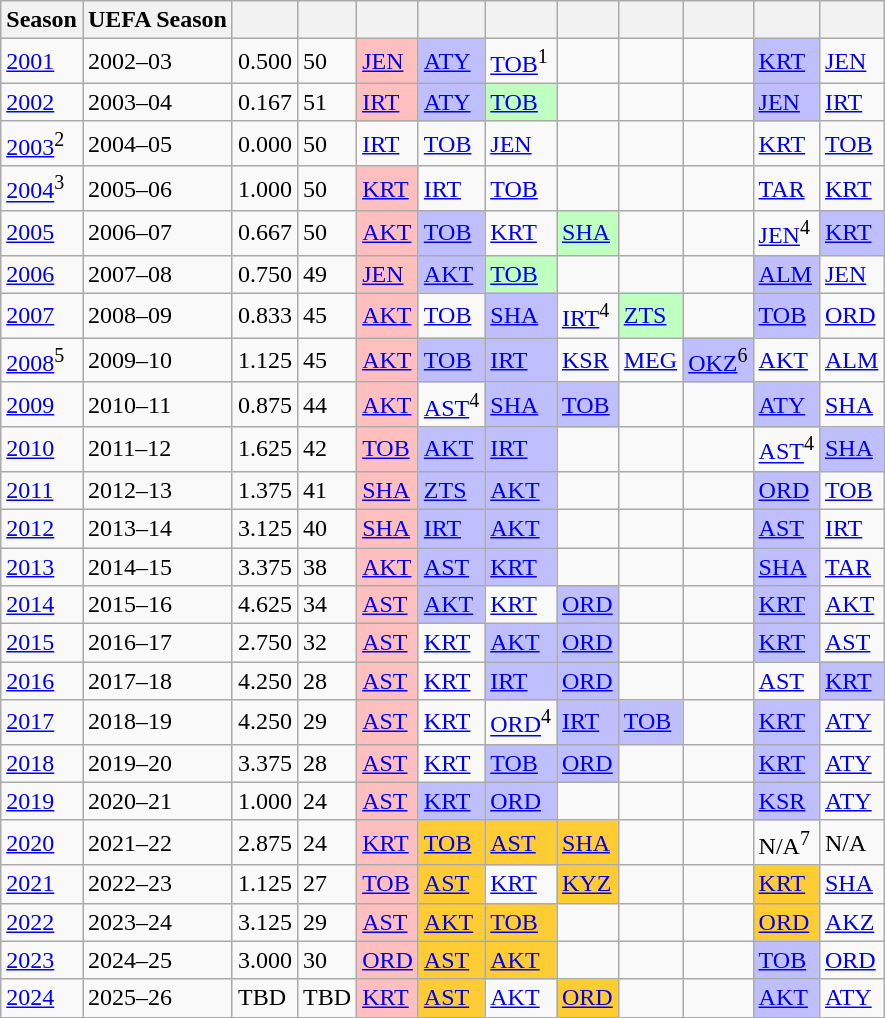<table class="wikitable plainrowheaders" align="center">
<tr>
<th>Season</th>
<th>UEFA Season</th>
<th></th>
<th></th>
<th></th>
<th></th>
<th></th>
<th></th>
<th></th>
<th></th>
<th></th>
<th></th>
</tr>
<tr>
<td><a href='#'>2001</a></td>
<td>2002–03</td>
<td>0.500</td>
<td>50</td>
<td bgcolor="#ffbfbf"><a href='#'>JEN</a></td>
<td bgcolor="#bfbfff"><a href='#'>ATY</a></td>
<td><a href='#'>TOB</a><sup>1</sup></td>
<td></td>
<td></td>
<td></td>
<td bgcolor="#bfbfff"><a href='#'>KRT</a></td>
<td><a href='#'>JEN</a></td>
</tr>
<tr>
<td><a href='#'>2002</a></td>
<td>2003–04</td>
<td>0.167</td>
<td>51</td>
<td bgcolor="#ffbfbf"><a href='#'>IRT</a></td>
<td bgcolor="#bfbfff"><a href='#'>ATY</a></td>
<td bgcolor="#bfffbf"><a href='#'>TOB</a></td>
<td></td>
<td></td>
<td></td>
<td bgcolor="#bfbfff"><a href='#'>JEN</a></td>
<td><a href='#'>IRT</a></td>
</tr>
<tr>
<td><a href='#'>2003</a><sup>2</sup></td>
<td>2004–05</td>
<td>0.000</td>
<td>50</td>
<td><a href='#'>IRT</a></td>
<td><a href='#'>TOB</a></td>
<td><a href='#'>JEN</a></td>
<td></td>
<td></td>
<td></td>
<td><a href='#'>KRT</a></td>
<td><a href='#'>TOB</a></td>
</tr>
<tr>
<td><a href='#'>2004</a><sup>3</sup></td>
<td>2005–06</td>
<td>1.000</td>
<td>50</td>
<td bgcolor="#ffbfbf"><a href='#'>KRT</a></td>
<td><a href='#'>IRT</a></td>
<td><a href='#'>TOB</a></td>
<td></td>
<td></td>
<td></td>
<td><a href='#'>TAR</a></td>
<td><a href='#'>KRT</a></td>
</tr>
<tr>
<td><a href='#'>2005</a></td>
<td>2006–07</td>
<td>0.667</td>
<td>50</td>
<td bgcolor="#ffbfbf"><a href='#'>AKT</a></td>
<td bgcolor="#bfbfff"><a href='#'>TOB</a></td>
<td><a href='#'>KRT</a></td>
<td bgcolor="#bfffbf"><a href='#'>SHA</a></td>
<td></td>
<td></td>
<td><a href='#'>JEN</a><sup>4</sup></td>
<td bgcolor="#bfbfff"><a href='#'>KRT</a></td>
</tr>
<tr>
<td><a href='#'>2006</a></td>
<td>2007–08</td>
<td>0.750</td>
<td>49</td>
<td bgcolor="#ffbfbf"><a href='#'>JEN</a></td>
<td bgcolor="#bfbfff"><a href='#'>AKT</a></td>
<td bgcolor="#bfffbf"><a href='#'>TOB</a></td>
<td></td>
<td></td>
<td></td>
<td bgcolor="#bfbfff"><a href='#'>ALM</a></td>
<td><a href='#'>JEN</a></td>
</tr>
<tr>
<td><a href='#'>2007</a></td>
<td>2008–09</td>
<td>0.833</td>
<td>45</td>
<td bgcolor="#ffbfbf"><a href='#'>AKT</a></td>
<td><a href='#'>TOB</a></td>
<td bgcolor="#bfbfff"><a href='#'>SHA</a></td>
<td><a href='#'>IRT</a><sup>4</sup></td>
<td bgcolor="#bfffbf"><a href='#'>ZTS</a></td>
<td></td>
<td bgcolor="#bfbfff"><a href='#'>TOB</a></td>
<td><a href='#'>ORD</a></td>
</tr>
<tr>
<td><a href='#'>2008</a><sup>5</sup></td>
<td>2009–10</td>
<td>1.125</td>
<td>45</td>
<td bgcolor="#ffbfbf"><a href='#'>AKT</a></td>
<td bgcolor="#bfbfff"><a href='#'>TOB</a></td>
<td bgcolor="#bfbfff"><a href='#'>IRT</a></td>
<td><a href='#'>KSR</a></td>
<td><a href='#'>MEG</a></td>
<td bgcolor="#bfbfff"><a href='#'>OKZ</a><sup>6</sup></td>
<td><a href='#'>AKT</a></td>
<td><a href='#'>ALM</a></td>
</tr>
<tr>
<td><a href='#'>2009</a></td>
<td>2010–11</td>
<td>0.875</td>
<td>44</td>
<td bgcolor="#ffbfbf"><a href='#'>AKT</a></td>
<td><a href='#'>AST</a><sup>4</sup></td>
<td bgcolor="#bfbfff"><a href='#'>SHA</a></td>
<td bgcolor="#bfbfff"><a href='#'>TOB</a></td>
<td></td>
<td></td>
<td bgcolor="#bfbfff"><a href='#'>ATY</a></td>
<td><a href='#'>SHA</a></td>
</tr>
<tr>
<td><a href='#'>2010</a></td>
<td>2011–12</td>
<td>1.625</td>
<td>42</td>
<td bgcolor="#ffbfbf"><a href='#'>TOB</a></td>
<td bgcolor="#bfbfff"><a href='#'>AKT</a></td>
<td bgcolor="#bfbfff"><a href='#'>IRT</a></td>
<td></td>
<td></td>
<td></td>
<td><a href='#'>AST</a><sup>4</sup></td>
<td bgcolor="#bfbfff"><a href='#'>SHA</a></td>
</tr>
<tr>
<td><a href='#'>2011</a></td>
<td>2012–13</td>
<td>1.375</td>
<td>41</td>
<td bgcolor="#ffbfbf"><a href='#'>SHA</a></td>
<td bgcolor="#bfbfff"><a href='#'>ZTS</a></td>
<td bgcolor="#bfbfff"><a href='#'>AKT</a></td>
<td></td>
<td></td>
<td></td>
<td bgcolor="#bfbfff"><a href='#'>ORD</a></td>
<td><a href='#'>TOB</a></td>
</tr>
<tr>
<td><a href='#'>2012</a></td>
<td>2013–14</td>
<td>3.125</td>
<td>40</td>
<td bgcolor="#ffbfbf"><a href='#'>SHA</a></td>
<td bgcolor="#bfbfff"><a href='#'>IRT</a></td>
<td bgcolor="#bfbfff"><a href='#'>AKT</a></td>
<td></td>
<td></td>
<td></td>
<td bgcolor="#bfbfff"><a href='#'>AST</a></td>
<td><a href='#'>IRT</a></td>
</tr>
<tr>
<td><a href='#'>2013</a></td>
<td>2014–15</td>
<td>3.375</td>
<td>38</td>
<td bgcolor="#ffbfbf"><a href='#'>AKT</a></td>
<td bgcolor="#bfbfff"><a href='#'>AST</a></td>
<td bgcolor="#bfbfff"><a href='#'>KRT</a></td>
<td></td>
<td></td>
<td></td>
<td bgcolor="#bfbfff"><a href='#'>SHA</a></td>
<td><a href='#'>TAR</a></td>
</tr>
<tr>
<td><a href='#'>2014</a></td>
<td>2015–16</td>
<td>4.625</td>
<td>34</td>
<td bgcolor="#ffbfbf"><a href='#'>AST</a></td>
<td bgcolor="#bfbfff"><a href='#'>AKT</a></td>
<td><a href='#'>KRT</a></td>
<td bgcolor="#bfbfff"><a href='#'>ORD</a></td>
<td></td>
<td></td>
<td bgcolor="#bfbfff"><a href='#'>KRT</a></td>
<td><a href='#'>AKT</a></td>
</tr>
<tr>
<td><a href='#'>2015</a></td>
<td>2016–17</td>
<td>2.750</td>
<td>32</td>
<td bgcolor="#ffbfbf"><a href='#'>AST</a></td>
<td><a href='#'>KRT</a></td>
<td bgcolor="#bfbfff"><a href='#'>AKT</a></td>
<td bgcolor="#bfbfff"><a href='#'>ORD</a></td>
<td></td>
<td></td>
<td bgcolor="#bfbfff"><a href='#'>KRT</a></td>
<td><a href='#'>AST</a></td>
</tr>
<tr>
<td><a href='#'>2016</a></td>
<td>2017–18</td>
<td>4.250</td>
<td>28</td>
<td bgcolor="#ffbfbf"><a href='#'>AST</a></td>
<td><a href='#'>KRT</a></td>
<td bgcolor="#bfbfff"><a href='#'>IRT</a></td>
<td bgcolor="#bfbfff"><a href='#'>ORD</a></td>
<td></td>
<td></td>
<td><a href='#'>AST</a></td>
<td bgcolor="#bfbfff"><a href='#'>KRT</a></td>
</tr>
<tr>
<td><a href='#'>2017</a></td>
<td>2018–19</td>
<td>4.250</td>
<td>29</td>
<td bgcolor="#ffbfbf"><a href='#'>AST</a></td>
<td><a href='#'>KRT</a></td>
<td><a href='#'>ORD</a><sup>4</sup></td>
<td bgcolor="#bfbfff"><a href='#'>IRT</a></td>
<td bgcolor="#bfbfff"><a href='#'>TOB</a></td>
<td></td>
<td bgcolor="#bfbfff"><a href='#'>KRT</a></td>
<td><a href='#'>ATY</a></td>
</tr>
<tr>
<td><a href='#'>2018</a></td>
<td>2019–20</td>
<td>3.375</td>
<td>28</td>
<td bgcolor="#ffbfbf"><a href='#'>AST</a></td>
<td><a href='#'>KRT</a></td>
<td bgcolor="#bfbfff"><a href='#'>TOB</a></td>
<td bgcolor="#bfbfff"><a href='#'>ORD</a></td>
<td></td>
<td></td>
<td bgcolor="#bfbfff"><a href='#'>KRT</a></td>
<td><a href='#'>ATY</a></td>
</tr>
<tr>
<td><a href='#'>2019</a></td>
<td>2020–21</td>
<td>1.000</td>
<td>24</td>
<td bgcolor="#ffbfbf"><a href='#'>AST</a></td>
<td bgcolor="#bfbfff"><a href='#'>KRT</a></td>
<td bgcolor="#bfbfff"><a href='#'>ORD</a></td>
<td></td>
<td></td>
<td></td>
<td bgcolor="#bfbfff"><a href='#'>KSR</a></td>
<td><a href='#'>ATY</a></td>
</tr>
<tr>
<td><a href='#'>2020</a></td>
<td>2021–22</td>
<td>2.875</td>
<td>24</td>
<td bgcolor="#ffbfbf"><a href='#'>KRT</a></td>
<td bgcolor="#FFCC33"><a href='#'>TOB</a></td>
<td bgcolor="#FFCC33"><a href='#'>AST</a></td>
<td bgcolor="#FFCC33"><a href='#'>SHA</a></td>
<td></td>
<td></td>
<td>N/A<sup>7</sup></td>
<td>N/A</td>
</tr>
<tr>
<td><a href='#'>2021</a></td>
<td>2022–23</td>
<td>1.125</td>
<td>27</td>
<td bgcolor="#ffbfbf"><a href='#'>TOB</a></td>
<td bgcolor="#FFCC33"><a href='#'>AST</a></td>
<td><a href='#'>KRT</a></td>
<td bgcolor="#FFCC33"><a href='#'>KYZ</a></td>
<td></td>
<td></td>
<td bgcolor="#FFCC33"><a href='#'>KRT</a></td>
<td><a href='#'>SHA</a></td>
</tr>
<tr>
<td><a href='#'>2022</a></td>
<td>2023–24</td>
<td>3.125</td>
<td>29</td>
<td bgcolor="#ffbfbf"><a href='#'>AST</a></td>
<td bgcolor="#FFCC33"><a href='#'>AKT</a></td>
<td bgcolor="#FFCC33"><a href='#'>TOB</a></td>
<td></td>
<td></td>
<td></td>
<td bgcolor="#FFCC33"><a href='#'>ORD</a></td>
<td><a href='#'>AKZ</a></td>
</tr>
<tr>
<td><a href='#'>2023</a></td>
<td>2024–25</td>
<td>3.000</td>
<td>30</td>
<td bgcolor="#ffbfbf"><a href='#'>ORD</a></td>
<td bgcolor="#FFCC33"><a href='#'>AST</a></td>
<td bgcolor="#FFCC33"><a href='#'>AKT</a></td>
<td></td>
<td></td>
<td></td>
<td bgcolor="#bfbfff"><a href='#'>TOB</a></td>
<td><a href='#'>ORD</a></td>
</tr>
<tr>
<td><a href='#'>2024</a></td>
<td>2025–26</td>
<td>TBD</td>
<td>TBD</td>
<td bgcolor="#ffbfbf"><a href='#'>KRT</a></td>
<td bgcolor="#FFCC33"><a href='#'>AST</a></td>
<td><a href='#'>AKT</a></td>
<td bgcolor="#FFCC33"><a href='#'>ORD</a></td>
<td></td>
<td></td>
<td bgcolor="#bfbfff"><a href='#'>AKT</a></td>
<td><a href='#'>ATY</a></td>
</tr>
</table>
